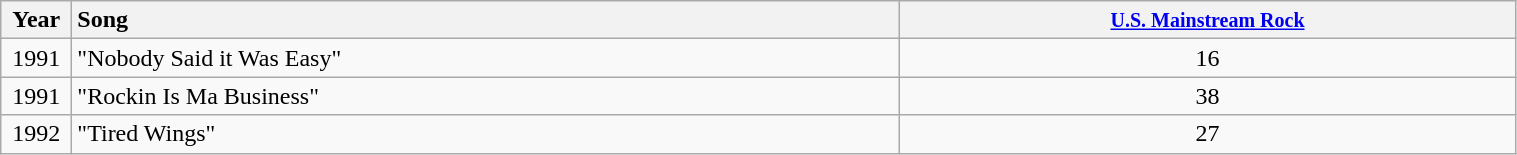<table class="wikitable" style="width:80%;">
<tr>
<th style="vertical-align:top; text-align:center; width:40px;">Year</th>
<th style="text-align:left; vertical-align:top;">Song</th>
<th style="text-align:center; vertical-align:top;"><small><a href='#'>U.S. Mainstream Rock</a></small></th>
</tr>
<tr style="vertical-align:top;">
<td style="text-align:center; ">1991</td>
<td style="text-align:left; ">"Nobody Said it Was Easy"</td>
<td style="text-align:center; ">16</td>
</tr>
<tr style="vertical-align:top;">
<td style="text-align:center; ">1991</td>
<td style="text-align:left; ">"Rockin Is Ma Business"</td>
<td style="text-align:center; ">38</td>
</tr>
<tr style="vertical-align:top;">
<td style="text-align:center; ">1992</td>
<td style="text-align:left; ">"Tired Wings"</td>
<td style="text-align:center; ">27</td>
</tr>
</table>
